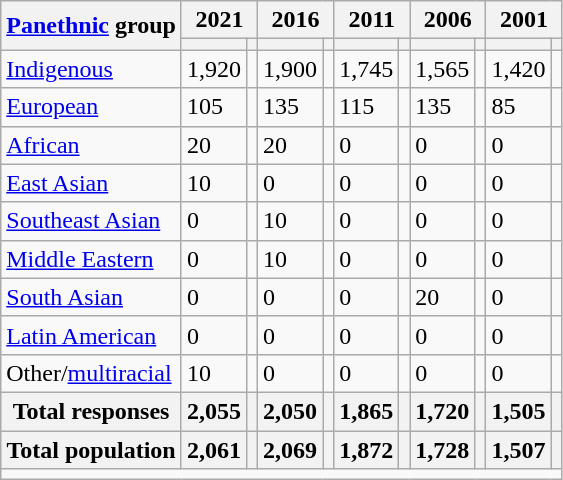<table class="wikitable collapsible sortable">
<tr>
<th rowspan="2"><a href='#'>Panethnic</a> group</th>
<th colspan="2">2021</th>
<th colspan="2">2016</th>
<th colspan="2">2011</th>
<th colspan="2">2006</th>
<th colspan="2">2001</th>
</tr>
<tr>
<th><a href='#'></a></th>
<th></th>
<th></th>
<th></th>
<th></th>
<th></th>
<th></th>
<th></th>
<th></th>
<th></th>
</tr>
<tr>
<td><a href='#'>Indigenous</a></td>
<td>1,920</td>
<td></td>
<td>1,900</td>
<td></td>
<td>1,745</td>
<td></td>
<td>1,565</td>
<td></td>
<td>1,420</td>
<td></td>
</tr>
<tr>
<td><a href='#'>European</a></td>
<td>105</td>
<td></td>
<td>135</td>
<td></td>
<td>115</td>
<td></td>
<td>135</td>
<td></td>
<td>85</td>
<td></td>
</tr>
<tr>
<td><a href='#'>African</a></td>
<td>20</td>
<td></td>
<td>20</td>
<td></td>
<td>0</td>
<td></td>
<td>0</td>
<td></td>
<td>0</td>
<td></td>
</tr>
<tr>
<td><a href='#'>East Asian</a></td>
<td>10</td>
<td></td>
<td>0</td>
<td></td>
<td>0</td>
<td></td>
<td>0</td>
<td></td>
<td>0</td>
<td></td>
</tr>
<tr>
<td><a href='#'>Southeast Asian</a></td>
<td>0</td>
<td></td>
<td>10</td>
<td></td>
<td>0</td>
<td></td>
<td>0</td>
<td></td>
<td>0</td>
<td></td>
</tr>
<tr>
<td><a href='#'>Middle Eastern</a></td>
<td>0</td>
<td></td>
<td>10</td>
<td></td>
<td>0</td>
<td></td>
<td>0</td>
<td></td>
<td>0</td>
<td></td>
</tr>
<tr>
<td><a href='#'>South Asian</a></td>
<td>0</td>
<td></td>
<td>0</td>
<td></td>
<td>0</td>
<td></td>
<td>20</td>
<td></td>
<td>0</td>
<td></td>
</tr>
<tr>
<td><a href='#'>Latin American</a></td>
<td>0</td>
<td></td>
<td>0</td>
<td></td>
<td>0</td>
<td></td>
<td>0</td>
<td></td>
<td>0</td>
<td></td>
</tr>
<tr>
<td>Other/<a href='#'>multiracial</a></td>
<td>10</td>
<td></td>
<td>0</td>
<td></td>
<td>0</td>
<td></td>
<td>0</td>
<td></td>
<td>0</td>
<td></td>
</tr>
<tr>
<th>Total responses</th>
<th>2,055</th>
<th></th>
<th>2,050</th>
<th></th>
<th>1,865</th>
<th></th>
<th>1,720</th>
<th></th>
<th>1,505</th>
<th></th>
</tr>
<tr class="sortbottom">
<th>Total population</th>
<th>2,061</th>
<th></th>
<th>2,069</th>
<th></th>
<th>1,872</th>
<th></th>
<th>1,728</th>
<th></th>
<th>1,507</th>
<th></th>
</tr>
<tr class="sortbottom">
<td colspan="11"></td>
</tr>
</table>
